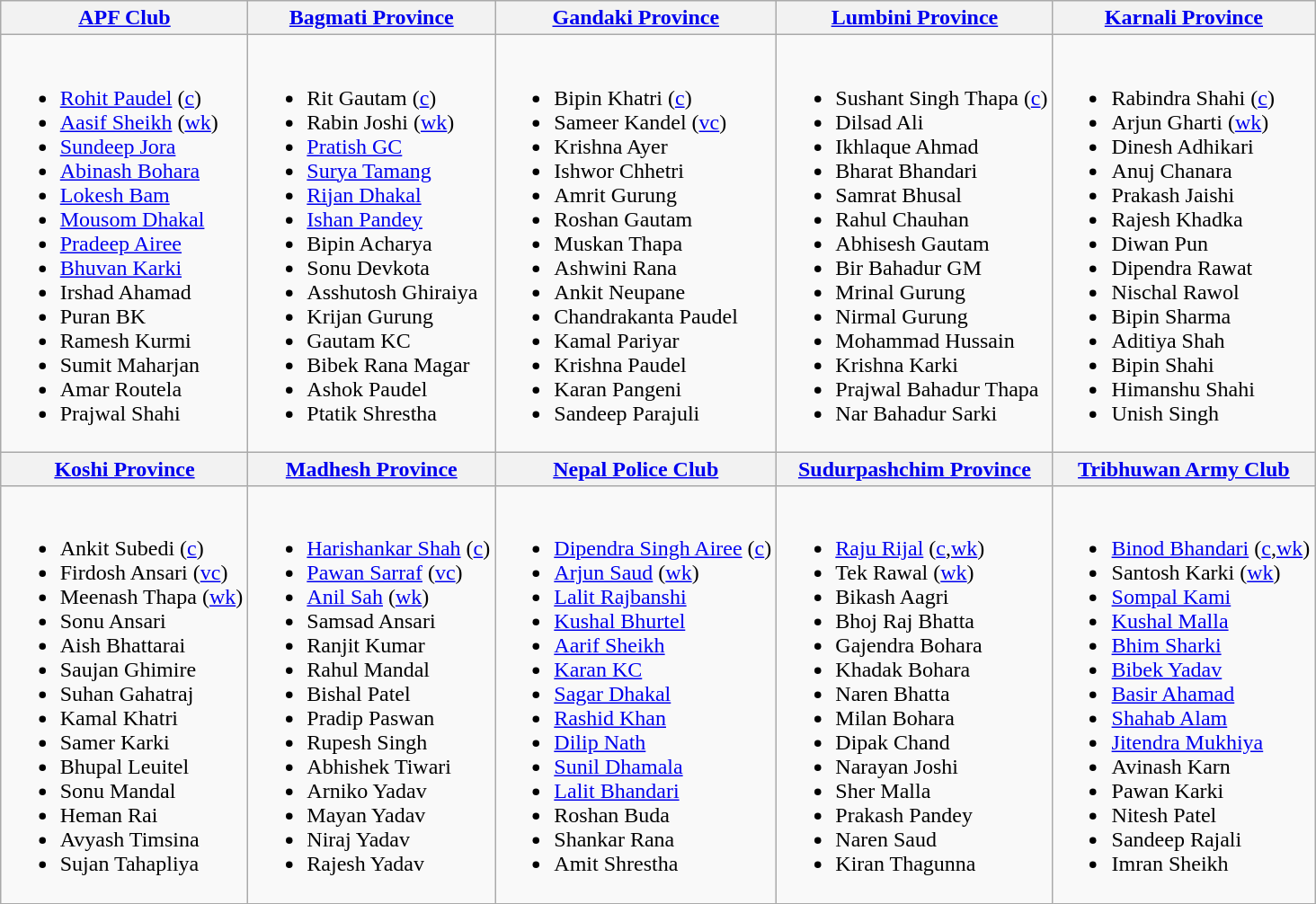<table class="wikitable" style="text-align:left; margin:auto">
<tr>
<th><a href='#'>APF Club</a></th>
<th><a href='#'>Bagmati Province</a></th>
<th><a href='#'>Gandaki Province</a></th>
<th><a href='#'>Lumbini Province</a></th>
<th><a href='#'>Karnali Province</a></th>
</tr>
<tr>
<td valign=top><br><ul><li><a href='#'>Rohit Paudel</a> (<a href='#'>c</a>)</li><li><a href='#'>Aasif Sheikh</a> (<a href='#'>wk</a>)</li><li><a href='#'>Sundeep Jora</a></li><li><a href='#'>Abinash Bohara</a></li><li><a href='#'>Lokesh Bam</a></li><li><a href='#'>Mousom Dhakal</a></li><li><a href='#'>Pradeep Airee</a></li><li><a href='#'>Bhuvan Karki</a></li><li>Irshad Ahamad</li><li>Puran BK</li><li>Ramesh Kurmi</li><li>Sumit Maharjan</li><li>Amar Routela</li><li>Prajwal Shahi</li></ul></td>
<td valign=top><br><ul><li>Rit Gautam (<a href='#'>c</a>)</li><li>Rabin Joshi (<a href='#'>wk</a>)</li><li><a href='#'>Pratish GC</a></li><li><a href='#'>Surya Tamang</a></li><li><a href='#'>Rijan Dhakal</a></li><li><a href='#'>Ishan Pandey</a></li><li>Bipin Acharya</li><li>Sonu Devkota</li><li>Asshutosh Ghiraiya</li><li>Krijan Gurung</li><li>Gautam KC</li><li>Bibek Rana Magar</li><li>Ashok Paudel</li><li>Ptatik Shrestha</li></ul></td>
<td valign=top><br><ul><li>Bipin Khatri (<a href='#'>c</a>)</li><li>Sameer Kandel (<a href='#'>vc</a>)</li><li>Krishna Ayer</li><li>Ishwor Chhetri</li><li>Amrit Gurung</li><li>Roshan Gautam</li><li>Muskan Thapa</li><li>Ashwini Rana</li><li>Ankit Neupane</li><li>Chandrakanta Paudel</li><li>Kamal Pariyar</li><li>Krishna Paudel</li><li>Karan Pangeni</li><li>Sandeep Parajuli</li></ul></td>
<td valign=top><br><ul><li>Sushant Singh Thapa (<a href='#'>c</a>)</li><li>Dilsad Ali</li><li>Ikhlaque Ahmad</li><li>Bharat Bhandari</li><li>Samrat Bhusal</li><li>Rahul Chauhan</li><li>Abhisesh Gautam</li><li>Bir Bahadur GM</li><li>Mrinal Gurung</li><li>Nirmal Gurung</li><li>Mohammad Hussain</li><li>Krishna Karki</li><li>Prajwal Bahadur Thapa</li><li>Nar Bahadur Sarki</li></ul></td>
<td valign=top><br><ul><li>Rabindra Shahi (<a href='#'>c</a>)</li><li>Arjun Gharti (<a href='#'>wk</a>)</li><li>Dinesh Adhikari</li><li>Anuj Chanara</li><li>Prakash Jaishi</li><li>Rajesh Khadka</li><li>Diwan Pun</li><li>Dipendra Rawat</li><li>Nischal Rawol</li><li>Bipin Sharma</li><li>Aditiya Shah</li><li>Bipin Shahi</li><li>Himanshu Shahi</li><li>Unish Singh</li></ul></td>
</tr>
<tr>
<th><a href='#'>Koshi Province</a></th>
<th><a href='#'>Madhesh Province</a></th>
<th><a href='#'>Nepal Police Club</a></th>
<th><a href='#'>Sudurpashchim Province</a></th>
<th><a href='#'>Tribhuwan Army Club</a></th>
</tr>
<tr>
<td valign=top><br><ul><li>Ankit Subedi (<a href='#'>c</a>)</li><li>Firdosh Ansari (<a href='#'>vc</a>)</li><li>Meenash Thapa (<a href='#'>wk</a>)</li><li>Sonu Ansari</li><li>Aish Bhattarai</li><li>Saujan Ghimire</li><li>Suhan Gahatraj</li><li>Kamal Khatri</li><li>Samer Karki</li><li>Bhupal Leuitel</li><li>Sonu Mandal</li><li>Heman Rai</li><li>Avyash Timsina</li><li>Sujan Tahapliya</li></ul></td>
<td valign=top><br><ul><li><a href='#'>Harishankar Shah</a> (<a href='#'>c</a>)</li><li><a href='#'>Pawan Sarraf</a> (<a href='#'>vc</a>)</li><li><a href='#'>Anil Sah</a> (<a href='#'>wk</a>)</li><li>Samsad Ansari</li><li>Ranjit Kumar</li><li>Rahul Mandal</li><li>Bishal Patel</li><li>Pradip Paswan</li><li>Rupesh Singh</li><li>Abhishek Tiwari</li><li>Arniko Yadav</li><li>Mayan Yadav</li><li>Niraj Yadav</li><li>Rajesh Yadav</li></ul></td>
<td valign=top><br><ul><li><a href='#'>Dipendra Singh Airee</a> (<a href='#'>c</a>)</li><li><a href='#'>Arjun Saud</a> (<a href='#'>wk</a>)</li><li><a href='#'>Lalit Rajbanshi</a></li><li><a href='#'>Kushal Bhurtel</a></li><li><a href='#'>Aarif Sheikh</a></li><li><a href='#'>Karan KC</a></li><li><a href='#'>Sagar Dhakal</a></li><li><a href='#'>Rashid Khan</a></li><li><a href='#'>Dilip Nath</a></li><li><a href='#'>Sunil Dhamala</a></li><li><a href='#'>Lalit Bhandari</a></li><li>Roshan Buda</li><li>Shankar Rana</li><li>Amit Shrestha</li></ul></td>
<td valign=top><br><ul><li><a href='#'>Raju Rijal</a> (<a href='#'>c</a>,<a href='#'>wk</a>)</li><li>Tek Rawal (<a href='#'>wk</a>)</li><li>Bikash Aagri</li><li>Bhoj Raj Bhatta</li><li>Gajendra Bohara</li><li>Khadak Bohara</li><li>Naren Bhatta</li><li>Milan Bohara</li><li>Dipak Chand</li><li>Narayan Joshi</li><li>Sher Malla</li><li>Prakash Pandey</li><li>Naren Saud</li><li>Kiran Thagunna</li></ul></td>
<td valign=top><br><ul><li><a href='#'>Binod Bhandari</a> (<a href='#'>c</a>,<a href='#'>wk</a>)</li><li>Santosh Karki (<a href='#'>wk</a>)</li><li><a href='#'>Sompal Kami</a></li><li><a href='#'>Kushal Malla</a></li><li><a href='#'>Bhim Sharki</a></li><li><a href='#'>Bibek Yadav</a></li><li><a href='#'>Basir Ahamad</a></li><li><a href='#'>Shahab Alam</a></li><li><a href='#'>Jitendra Mukhiya</a></li><li>Avinash Karn</li><li>Pawan Karki</li><li>Nitesh Patel</li><li>Sandeep Rajali</li><li>Imran Sheikh</li></ul></td>
</tr>
</table>
